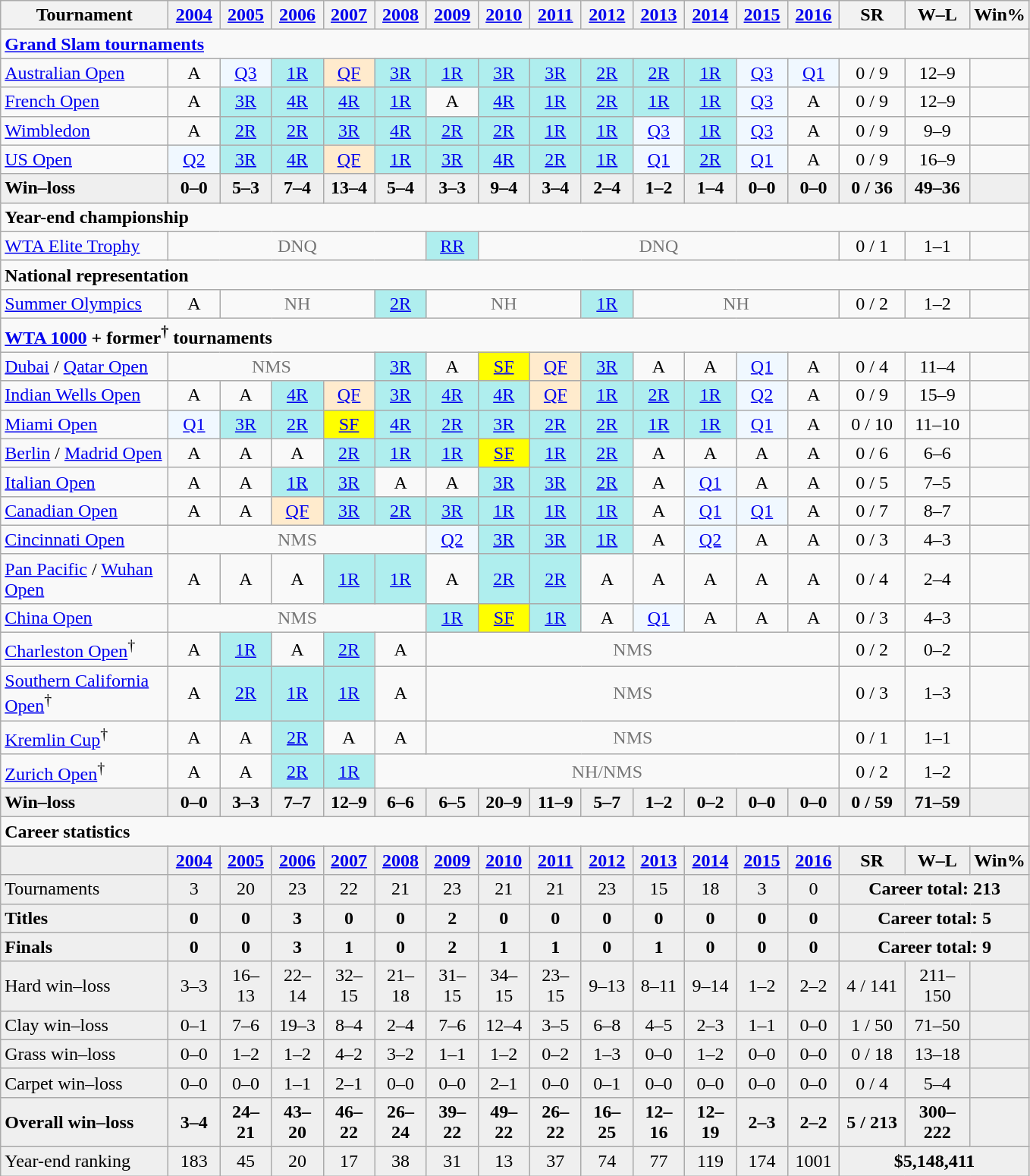<table class="wikitable nowrap" style="text-align:center;">
<tr>
<th width="140">Tournament</th>
<th width="38"><a href='#'>2004</a></th>
<th width="38"><a href='#'>2005</a></th>
<th width="38"><a href='#'>2006</a></th>
<th width="38"><a href='#'>2007</a></th>
<th width="38"><a href='#'>2008</a></th>
<th width="38"><a href='#'>2009</a></th>
<th width="38"><a href='#'>2010</a></th>
<th width="38"><a href='#'>2011</a></th>
<th width="38"><a href='#'>2012</a></th>
<th width="38"><a href='#'>2013</a></th>
<th width="38"><a href='#'>2014</a></th>
<th width="38"><a href='#'>2015</a></th>
<th width="38"><a href='#'>2016</a></th>
<th width="50">SR</th>
<th width="50">W–L</th>
<th>Win%</th>
</tr>
<tr>
<td colspan="17" align="left"><strong><a href='#'>Grand Slam tournaments</a></strong></td>
</tr>
<tr>
<td align="left"><a href='#'>Australian Open</a></td>
<td>A</td>
<td bgcolor=f0f8ff><a href='#'>Q3</a></td>
<td bgcolor="afeeee"><a href='#'>1R</a></td>
<td bgcolor="ffebcd"><a href='#'>QF</a></td>
<td bgcolor="afeeee"><a href='#'>3R</a></td>
<td bgcolor="afeeee"><a href='#'>1R</a></td>
<td bgcolor="afeeee"><a href='#'>3R</a></td>
<td bgcolor="afeeee"><a href='#'>3R</a></td>
<td bgcolor="afeeee"><a href='#'>2R</a></td>
<td bgcolor="afeeee"><a href='#'>2R</a></td>
<td bgcolor="afeeee"><a href='#'>1R</a></td>
<td bgcolor=f0f8ff><a href='#'>Q3</a></td>
<td bgcolor=f0f8ff><a href='#'>Q1</a></td>
<td A>0 / 9</td>
<td>12–9</td>
<td></td>
</tr>
<tr>
<td align="left"><a href='#'>French Open</a></td>
<td>A</td>
<td bgcolor="afeeee"><a href='#'>3R</a></td>
<td bgcolor="afeeee"><a href='#'>4R</a></td>
<td bgcolor="afeeee"><a href='#'>4R</a></td>
<td bgcolor="afeeee"><a href='#'>1R</a></td>
<td>A</td>
<td bgcolor="afeeee"><a href='#'>4R</a></td>
<td bgcolor="afeeee"><a href='#'>1R</a></td>
<td bgcolor="afeeee"><a href='#'>2R</a></td>
<td bgcolor="afeeee"><a href='#'>1R</a></td>
<td bgcolor="afeeee"><a href='#'>1R</a></td>
<td bgcolor=f0f8ff><a href='#'>Q3</a></td>
<td>A</td>
<td>0 / 9</td>
<td>12–9</td>
<td></td>
</tr>
<tr>
<td align="left"><a href='#'>Wimbledon</a></td>
<td>A</td>
<td bgcolor="afeeee"><a href='#'>2R</a></td>
<td bgcolor="afeeee"><a href='#'>2R</a></td>
<td bgcolor="afeeee"><a href='#'>3R</a></td>
<td bgcolor="afeeee"><a href='#'>4R</a></td>
<td bgcolor="afeeee"><a href='#'>2R</a></td>
<td bgcolor="afeeee"><a href='#'>2R</a></td>
<td bgcolor="afeeee"><a href='#'>1R</a></td>
<td bgcolor="afeeee"><a href='#'>1R</a></td>
<td bgcolor=f0f8ff><a href='#'>Q3</a></td>
<td bgcolor="afeeee"><a href='#'>1R</a></td>
<td bgcolor=f0f8ff><a href='#'>Q3</a></td>
<td>A</td>
<td>0 / 9</td>
<td>9–9</td>
<td></td>
</tr>
<tr>
<td align="left"><a href='#'>US Open</a></td>
<td bgcolor=f0f8ff><a href='#'>Q2</a></td>
<td bgcolor="afeeee"><a href='#'>3R</a></td>
<td bgcolor="afeeee"><a href='#'>4R</a></td>
<td bgcolor="ffebcd"><a href='#'>QF</a></td>
<td bgcolor="afeeee"><a href='#'>1R</a></td>
<td bgcolor="afeeee"><a href='#'>3R</a></td>
<td bgcolor="afeeee"><a href='#'>4R</a></td>
<td bgcolor="afeeee"><a href='#'>2R</a></td>
<td bgcolor="afeeee"><a href='#'>1R</a></td>
<td bgcolor=f0f8ff><a href='#'>Q1</a></td>
<td bgcolor="afeeee"><a href='#'>2R</a></td>
<td bgcolor=f0f8ff><a href='#'>Q1</a></td>
<td>A</td>
<td>0 / 9</td>
<td>16–9</td>
<td></td>
</tr>
<tr style=background:#efefef;font-weight:bold>
<td style="text-align:left">Win–loss</td>
<td>0–0</td>
<td>5–3</td>
<td>7–4</td>
<td>13–4</td>
<td>5–4</td>
<td>3–3</td>
<td>9–4</td>
<td>3–4</td>
<td>2–4</td>
<td>1–2</td>
<td>1–4</td>
<td>0–0</td>
<td>0–0</td>
<td>0 / 36</td>
<td>49–36</td>
<td></td>
</tr>
<tr>
<td align=left colspan="17"><strong>Year-end championship</strong></td>
</tr>
<tr>
<td align=left><a href='#'>WTA Elite Trophy</a></td>
<td colspan="5" style=color:#767676>DNQ</td>
<td bgcolor=afeeee><a href='#'>RR</a></td>
<td colspan="7" style=color:#767676>DNQ</td>
<td>0 / 1</td>
<td>1–1</td>
<td></td>
</tr>
<tr>
<td colspan="17" align="left"><strong>National representation</strong></td>
</tr>
<tr>
<td align="left"><a href='#'>Summer Olympics</a></td>
<td>A</td>
<td colspan="3" style="color:#767676">NH</td>
<td bgcolor="afeeee"><a href='#'>2R</a></td>
<td colspan="3" style="color:#767676">NH</td>
<td bgcolor="afeeee"><a href='#'>1R</a></td>
<td colspan="4" style="color:#767676">NH</td>
<td>0 / 2</td>
<td>1–2</td>
<td></td>
</tr>
<tr>
<td colspan="17" align="left"><strong><a href='#'>WTA 1000</a> + former<sup>†</sup> tournaments</strong></td>
</tr>
<tr>
<td align="left"><a href='#'>Dubai</a> / <a href='#'>Qatar Open</a></td>
<td colspan="4" style="color:#767676">NMS</td>
<td bgcolor=afeeee><a href='#'>3R</a></td>
<td>A</td>
<td bgcolor="yellow"><a href='#'>SF</a></td>
<td bgcolor="ffebcd"><a href='#'>QF</a></td>
<td bgcolor="afeeee"><a href='#'>3R</a></td>
<td>A</td>
<td>A</td>
<td bgcolor=f0f8ff><a href='#'>Q1</a></td>
<td>A</td>
<td>0 / 4</td>
<td>11–4</td>
<td></td>
</tr>
<tr>
<td align="left"><a href='#'>Indian Wells Open</a></td>
<td>A</td>
<td>A</td>
<td bgcolor="afeeee"><a href='#'>4R</a></td>
<td bgcolor="ffebcd"><a href='#'>QF</a></td>
<td bgcolor="afeeee"><a href='#'>3R</a></td>
<td bgcolor="afeeee"><a href='#'>4R</a></td>
<td bgcolor="afeeee"><a href='#'>4R</a></td>
<td bgcolor="ffebcd"><a href='#'>QF</a></td>
<td bgcolor="afeeee"><a href='#'>1R</a></td>
<td bgcolor="afeeee"><a href='#'>2R</a></td>
<td bgcolor="afeeee"><a href='#'>1R</a></td>
<td bgcolor=f0f8ff><a href='#'>Q2</a></td>
<td>A</td>
<td>0 / 9</td>
<td>15–9</td>
<td></td>
</tr>
<tr>
<td align="left"><a href='#'>Miami Open</a></td>
<td bgcolor=f0f8ff><a href='#'>Q1</a></td>
<td bgcolor="afeeee"><a href='#'>3R</a></td>
<td bgcolor="afeeee"><a href='#'>2R</a></td>
<td bgcolor="yellow"><a href='#'>SF</a></td>
<td bgcolor="afeeee"><a href='#'>4R</a></td>
<td bgcolor="afeeee"><a href='#'>2R</a></td>
<td bgcolor="afeeee"><a href='#'>3R</a></td>
<td bgcolor="afeeee"><a href='#'>2R</a></td>
<td bgcolor="afeeee"><a href='#'>2R</a></td>
<td bgcolor="afeeee"><a href='#'>1R</a></td>
<td bgcolor="afeeee"><a href='#'>1R</a></td>
<td bgcolor=f0f8ff><a href='#'>Q1</a></td>
<td>A</td>
<td>0 / 10</td>
<td>11–10</td>
<td></td>
</tr>
<tr>
<td align="left"><a href='#'>Berlin</a> / <a href='#'>Madrid Open</a></td>
<td>A</td>
<td>A</td>
<td>A</td>
<td bgcolor=afeeee><a href='#'>2R</a></td>
<td bgcolor=afeeee><a href='#'>1R</a></td>
<td bgcolor="afeeee"><a href='#'>1R</a></td>
<td bgcolor="yellow"><a href='#'>SF</a></td>
<td bgcolor="afeeee"><a href='#'>1R</a></td>
<td bgcolor="afeeee"><a href='#'>2R</a></td>
<td>A</td>
<td>A</td>
<td>A</td>
<td>A</td>
<td>0 / 6</td>
<td>6–6</td>
<td></td>
</tr>
<tr>
<td align="left"><a href='#'>Italian Open</a></td>
<td>A</td>
<td>A</td>
<td bgcolor="afeeee"><a href='#'>1R</a></td>
<td bgcolor="afeeee"><a href='#'>3R</a></td>
<td>A</td>
<td>A</td>
<td bgcolor="afeeee"><a href='#'>3R</a></td>
<td bgcolor="afeeee"><a href='#'>3R</a></td>
<td bgcolor="afeeee"><a href='#'>2R</a></td>
<td>A</td>
<td bgcolor=f0f8ff><a href='#'>Q1</a></td>
<td>A</td>
<td>A</td>
<td>0 / 5</td>
<td>7–5</td>
<td></td>
</tr>
<tr>
<td align="left"><a href='#'>Canadian Open</a></td>
<td>A</td>
<td>A</td>
<td bgcolor="ffebcd"><a href='#'>QF</a></td>
<td bgcolor="afeeee"><a href='#'>3R</a></td>
<td bgcolor="afeeee"><a href='#'>2R</a></td>
<td bgcolor="afeeee"><a href='#'>3R</a></td>
<td bgcolor="afeeee"><a href='#'>1R</a></td>
<td bgcolor="afeeee"><a href='#'>1R</a></td>
<td bgcolor="afeeee"><a href='#'>1R</a></td>
<td>A</td>
<td bgcolor=f0f8ff><a href='#'>Q1</a></td>
<td bgcolor=f0f8ff><a href='#'>Q1</a></td>
<td>A</td>
<td>0 / 7</td>
<td>8–7</td>
<td></td>
</tr>
<tr>
<td align="left"><a href='#'>Cincinnati Open</a></td>
<td colspan="5" style="color:#767676">NMS</td>
<td bgcolor=f0f8ff><a href='#'>Q2</a></td>
<td bgcolor="afeeee"><a href='#'>3R</a></td>
<td bgcolor="afeeee"><a href='#'>3R</a></td>
<td bgcolor="afeeee"><a href='#'>1R</a></td>
<td>A</td>
<td bgcolor=f0f8ff><a href='#'>Q2</a></td>
<td>A</td>
<td>A</td>
<td>0 / 3</td>
<td>4–3</td>
<td></td>
</tr>
<tr>
<td align="left"><a href='#'>Pan Pacific</a> / <a href='#'>Wuhan Open</a></td>
<td>A</td>
<td>A</td>
<td>A</td>
<td bgcolor=afeeee><a href='#'>1R</a></td>
<td bgcolor=afeeee><a href='#'>1R</a></td>
<td>A</td>
<td bgcolor="afeeee"><a href='#'>2R</a></td>
<td bgcolor="afeeee"><a href='#'>2R</a></td>
<td>A</td>
<td>A</td>
<td>A</td>
<td>A</td>
<td>A</td>
<td>0 / 4</td>
<td>2–4</td>
<td></td>
</tr>
<tr>
<td align="left"><a href='#'>China Open</a></td>
<td colspan="5" style="color:#767676">NMS</td>
<td bgcolor="afeeee"><a href='#'>1R</a></td>
<td bgcolor="yellow"><a href='#'>SF</a></td>
<td bgcolor="afeeee"><a href='#'>1R</a></td>
<td>A</td>
<td bgcolor=f0f8ff><a href='#'>Q1</a></td>
<td>A</td>
<td>A</td>
<td>A</td>
<td>0 / 3</td>
<td>4–3</td>
<td></td>
</tr>
<tr>
<td align=left><a href='#'>Charleston Open</a><sup>†</sup></td>
<td>A</td>
<td bgcolor=afeeee><a href='#'>1R</a></td>
<td>A</td>
<td bgcolor=afeeee><a href='#'>2R</a></td>
<td>A</td>
<td colspan="8" style=color:#767676>NMS</td>
<td>0 / 2</td>
<td>0–2</td>
<td></td>
</tr>
<tr>
<td align=left><a href='#'>Southern California Open</a><sup>†</sup></td>
<td>A</td>
<td bgcolor=afeeee><a href='#'>2R</a></td>
<td bgcolor=afeeee><a href='#'>1R</a></td>
<td bgcolor=afeeee><a href='#'>1R</a></td>
<td>A</td>
<td colspan="8" style=color:#767676>NMS</td>
<td>0 / 3</td>
<td>1–3</td>
<td></td>
</tr>
<tr>
<td align=left><a href='#'>Kremlin Cup</a><sup>†</sup></td>
<td>A</td>
<td>A</td>
<td bgcolor=afeeee><a href='#'>2R</a></td>
<td>A</td>
<td>A</td>
<td colspan="8" style=color:#767676>NMS</td>
<td>0 / 1</td>
<td>1–1</td>
<td></td>
</tr>
<tr>
<td align=left><a href='#'>Zurich Open</a><sup>†</sup></td>
<td>A</td>
<td>A</td>
<td bgcolor=afeeee><a href='#'>2R</a></td>
<td bgcolor=afeeee><a href='#'>1R</a></td>
<td colspan="9" style=color:#767676>NH/NMS</td>
<td>0 / 2</td>
<td>1–2</td>
<td></td>
</tr>
<tr style="background:#efefef;font-weight:bold">
<td align="left">Win–loss</td>
<td>0–0</td>
<td>3–3</td>
<td>7–7</td>
<td>12–9</td>
<td>6–6</td>
<td>6–5</td>
<td>20–9</td>
<td>11–9</td>
<td>5–7</td>
<td>1–2</td>
<td>0–2</td>
<td>0–0</td>
<td>0–0</td>
<td>0 / 59</td>
<td>71–59</td>
<td></td>
</tr>
<tr>
<td align=left colspan="17"><strong>Career statistics</strong></td>
</tr>
<tr style=background:#efefef;font-weight:bold>
<td></td>
<td><a href='#'>2004</a></td>
<td><a href='#'>2005</a></td>
<td><a href='#'>2006</a></td>
<td><a href='#'>2007</a></td>
<td><a href='#'>2008</a></td>
<td><a href='#'>2009</a></td>
<td><a href='#'>2010</a></td>
<td><a href='#'>2011</a></td>
<td><a href='#'>2012</a></td>
<td><a href='#'>2013</a></td>
<td><a href='#'>2014</a></td>
<td><a href='#'>2015</a></td>
<td><a href='#'>2016</a></td>
<td>SR</td>
<td>W–L</td>
<td>Win%</td>
</tr>
<tr bgcolor=efefef>
<td style="text-align:left">Tournaments</td>
<td>3</td>
<td>20</td>
<td>23</td>
<td>22</td>
<td>21</td>
<td>23</td>
<td>21</td>
<td>21</td>
<td>23</td>
<td>15</td>
<td>18</td>
<td>3</td>
<td>0</td>
<td colspan="3"><strong>Career total: 213</strong></td>
</tr>
<tr style=background:#efefef;font-weight:bold>
<td style="text-align:left"><strong>Titles</strong></td>
<td>0</td>
<td>0</td>
<td>3</td>
<td>0</td>
<td>0</td>
<td>2</td>
<td>0</td>
<td>0</td>
<td>0</td>
<td>0</td>
<td>0</td>
<td>0</td>
<td>0</td>
<td colspan="3">Career total: 5</td>
</tr>
<tr style=background:#efefef;font-weight:bold>
<td style="text-align:left">Finals</td>
<td>0</td>
<td>0</td>
<td>3</td>
<td>1</td>
<td>0</td>
<td>2</td>
<td>1</td>
<td>1</td>
<td>0</td>
<td>1</td>
<td>0</td>
<td>0</td>
<td>0</td>
<td colspan="3">Career total: 9</td>
</tr>
<tr bgcolor=efefef>
<td align=left>Hard win–loss</td>
<td>3–3</td>
<td>16–13</td>
<td>22–14</td>
<td>32–15</td>
<td>21–18</td>
<td>31–15</td>
<td>34–15</td>
<td>23–15</td>
<td>9–13</td>
<td>8–11</td>
<td>9–14</td>
<td>1–2</td>
<td>2–2</td>
<td>4 / 141</td>
<td>211–150</td>
<td></td>
</tr>
<tr bgcolor=efefef>
<td align=left>Clay win–loss</td>
<td>0–1</td>
<td>7–6</td>
<td>19–3</td>
<td>8–4</td>
<td>2–4</td>
<td>7–6</td>
<td>12–4</td>
<td>3–5</td>
<td>6–8</td>
<td>4–5</td>
<td>2–3</td>
<td>1–1</td>
<td>0–0</td>
<td>1 / 50</td>
<td>71–50</td>
<td></td>
</tr>
<tr bgcolor=efefef>
<td align=left>Grass win–loss</td>
<td>0–0</td>
<td>1–2</td>
<td>1–2</td>
<td>4–2</td>
<td>3–2</td>
<td>1–1</td>
<td>1–2</td>
<td>0–2</td>
<td>1–3</td>
<td>0–0</td>
<td>1–2</td>
<td>0–0</td>
<td>0–0</td>
<td>0 / 18</td>
<td>13–18</td>
<td></td>
</tr>
<tr bgcolor=efefef>
<td align=left>Carpet win–loss</td>
<td>0–0</td>
<td>0–0</td>
<td>1–1</td>
<td>2–1</td>
<td>0–0</td>
<td>0–0</td>
<td>2–1</td>
<td>0–0</td>
<td>0–1</td>
<td>0–0</td>
<td>0–0</td>
<td>0–0</td>
<td>0–0</td>
<td>0 / 4</td>
<td>5–4</td>
<td></td>
</tr>
<tr style="background:#efefef;font-weight:bold">
<td align="left">Overall win–loss</td>
<td>3–4</td>
<td>24–21</td>
<td>43–20</td>
<td>46–22</td>
<td>26–24</td>
<td>39–22</td>
<td>49–22</td>
<td>26–22</td>
<td>16–25</td>
<td>12–16</td>
<td>12–19</td>
<td>2–3</td>
<td>2–2</td>
<td>5 / 213</td>
<td>300–222</td>
<td></td>
</tr>
<tr bgcolor="efefef">
<td align="left">Year-end ranking</td>
<td>183</td>
<td>45</td>
<td>20</td>
<td>17</td>
<td>38</td>
<td>31</td>
<td>13</td>
<td>37</td>
<td>74</td>
<td>77</td>
<td>119</td>
<td>174</td>
<td>1001</td>
<td colspan="3"><strong>$5,148,411</strong></td>
</tr>
</table>
